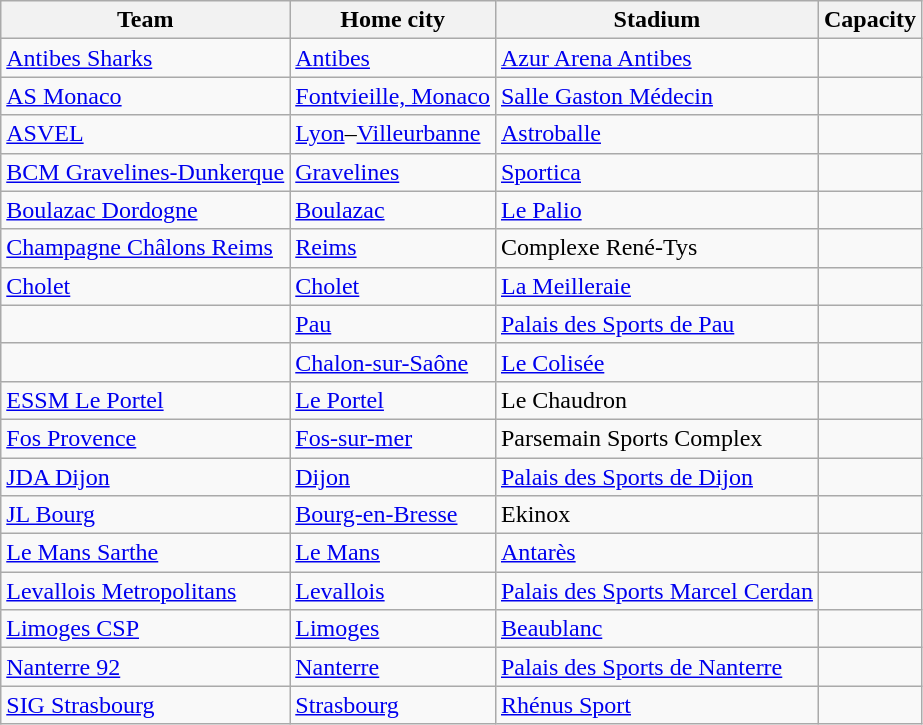<table class="wikitable sortable">
<tr>
<th>Team</th>
<th>Home city</th>
<th>Stadium</th>
<th>Capacity</th>
</tr>
<tr>
<td><a href='#'>Antibes Sharks</a></td>
<td><a href='#'>Antibes</a></td>
<td><a href='#'>Azur Arena Antibes</a></td>
<td></td>
</tr>
<tr>
<td><a href='#'>AS Monaco</a></td>
<td><a href='#'>Fontvieille, Monaco</a></td>
<td><a href='#'>Salle Gaston Médecin</a></td>
<td></td>
</tr>
<tr>
<td><a href='#'>ASVEL</a></td>
<td><a href='#'>Lyon</a>–<a href='#'>Villeurbanne</a></td>
<td><a href='#'>Astroballe</a></td>
<td></td>
</tr>
<tr>
<td><a href='#'>BCM Gravelines-Dunkerque</a></td>
<td><a href='#'>Gravelines</a></td>
<td><a href='#'>Sportica</a></td>
<td></td>
</tr>
<tr>
<td><a href='#'>Boulazac Dordogne</a></td>
<td><a href='#'>Boulazac</a></td>
<td><a href='#'>Le Palio</a></td>
<td></td>
</tr>
<tr>
<td><a href='#'>Champagne Châlons Reims</a></td>
<td><a href='#'>Reims</a></td>
<td>Complexe René-Tys</td>
<td></td>
</tr>
<tr>
<td><a href='#'>Cholet</a></td>
<td><a href='#'>Cholet</a></td>
<td><a href='#'>La Meilleraie</a></td>
<td></td>
</tr>
<tr>
<td></td>
<td><a href='#'>Pau</a></td>
<td><a href='#'>Palais des Sports de Pau</a></td>
<td></td>
</tr>
<tr>
<td></td>
<td><a href='#'>Chalon-sur-Saône</a></td>
<td><a href='#'>Le Colisée</a></td>
<td></td>
</tr>
<tr>
<td><a href='#'>ESSM Le Portel</a></td>
<td><a href='#'>Le Portel</a></td>
<td>Le Chaudron</td>
<td></td>
</tr>
<tr>
<td><a href='#'>Fos Provence</a></td>
<td><a href='#'>Fos-sur-mer</a></td>
<td>Parsemain Sports Complex</td>
<td></td>
</tr>
<tr>
<td><a href='#'>JDA Dijon</a></td>
<td><a href='#'>Dijon</a></td>
<td><a href='#'>Palais des Sports de Dijon</a></td>
<td></td>
</tr>
<tr>
<td><a href='#'>JL Bourg</a></td>
<td><a href='#'>Bourg-en-Bresse</a></td>
<td>Ekinox</td>
<td></td>
</tr>
<tr>
<td><a href='#'>Le Mans Sarthe</a></td>
<td><a href='#'>Le Mans</a></td>
<td><a href='#'>Antarès</a></td>
<td></td>
</tr>
<tr>
<td><a href='#'>Levallois Metropolitans</a></td>
<td><a href='#'>Levallois</a></td>
<td><a href='#'>Palais des Sports Marcel Cerdan</a></td>
<td></td>
</tr>
<tr>
<td><a href='#'>Limoges CSP</a></td>
<td><a href='#'>Limoges</a></td>
<td><a href='#'>Beaublanc</a></td>
<td></td>
</tr>
<tr>
<td><a href='#'>Nanterre 92</a></td>
<td><a href='#'>Nanterre</a></td>
<td><a href='#'>Palais des Sports de Nanterre</a></td>
<td></td>
</tr>
<tr>
<td><a href='#'>SIG Strasbourg</a></td>
<td><a href='#'>Strasbourg</a></td>
<td><a href='#'>Rhénus Sport</a></td>
<td></td>
</tr>
</table>
